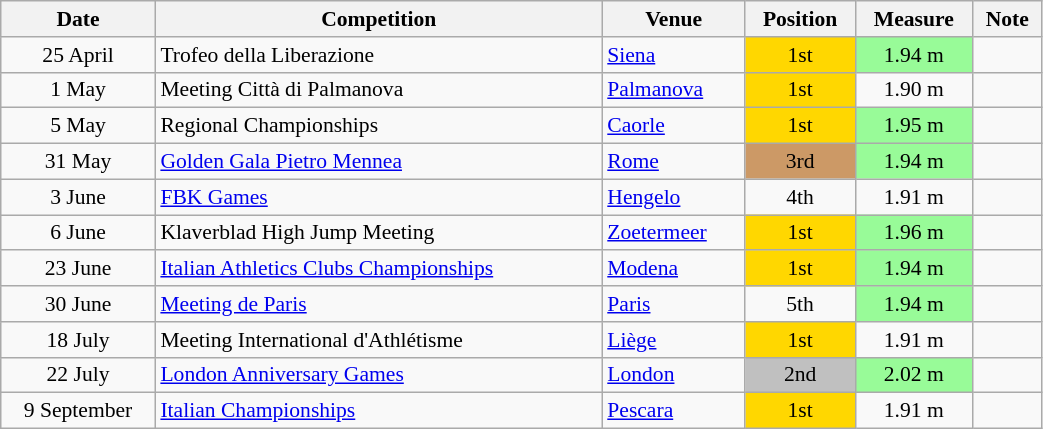<table class="wikitable" width=55% style="font-size:90%; text-align:center;">
<tr>
<th>Date</th>
<th>Competition</th>
<th>Venue</th>
<th>Position</th>
<th>Measure</th>
<th>Note</th>
</tr>
<tr>
<td>25 April</td>
<td align=left>Trofeo della Liberazione</td>
<td align=left> <a href='#'>Siena</a></td>
<td bgcolor=gold>1st</td>
<td bgcolor=palegreen>1.94 m</td>
<td></td>
</tr>
<tr>
<td>1 May</td>
<td align=left>Meeting Città di Palmanova</td>
<td align=left> <a href='#'>Palmanova</a></td>
<td bgcolor=gold>1st</td>
<td>1.90 m</td>
<td></td>
</tr>
<tr>
<td>5 May</td>
<td align=left>Regional Championships</td>
<td align=left> <a href='#'>Caorle</a></td>
<td bgcolor=gold>1st</td>
<td bgcolor=palegreen>1.95 m</td>
<td></td>
</tr>
<tr>
<td>31 May</td>
<td align=left><a href='#'>Golden Gala Pietro Mennea</a></td>
<td align=left> <a href='#'>Rome</a></td>
<td bgcolor=cc9966>3rd</td>
<td bgcolor=palegreen>1.94 m</td>
<td></td>
</tr>
<tr>
<td>3 June</td>
<td align=left><a href='#'>FBK Games</a></td>
<td align=left> <a href='#'>Hengelo</a></td>
<td>4th</td>
<td>1.91 m</td>
<td></td>
</tr>
<tr>
<td>6 June</td>
<td align=left>Klaverblad High Jump Meeting</td>
<td align=left> <a href='#'>Zoetermeer</a></td>
<td bgcolor=gold>1st</td>
<td bgcolor=palegreen>1.96 m</td>
<td></td>
</tr>
<tr>
<td>23 June</td>
<td align=left><a href='#'>Italian Athletics Clubs Championships</a></td>
<td align=left> <a href='#'>Modena</a></td>
<td bgcolor=gold>1st</td>
<td bgcolor=palegreen>1.94 m</td>
<td></td>
</tr>
<tr>
<td>30 June</td>
<td align=left><a href='#'>Meeting de Paris</a></td>
<td align=left> <a href='#'>Paris</a></td>
<td>5th</td>
<td bgcolor=palegreen>1.94 m</td>
<td></td>
</tr>
<tr>
<td>18 July</td>
<td align=left>Meeting International d'Athlétisme</td>
<td align=left> <a href='#'>Liège</a></td>
<td bgcolor=gold>1st</td>
<td>1.91 m</td>
<td></td>
</tr>
<tr>
<td>22 July</td>
<td align=left><a href='#'>London Anniversary Games</a></td>
<td align=left> <a href='#'>London</a></td>
<td bgcolor=silver>2nd</td>
<td bgcolor=palegreen>2.02 m</td>
<td></td>
</tr>
<tr>
<td>9 September</td>
<td align=left><a href='#'>Italian Championships</a></td>
<td align=left> <a href='#'>Pescara</a></td>
<td bgcolor=gold>1st</td>
<td>1.91 m</td>
<td></td>
</tr>
</table>
